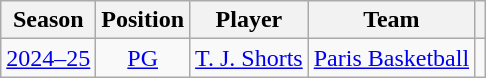<table class="wikitable sortable">
<tr>
<th>Season</th>
<th>Position</th>
<th>Player</th>
<th>Team</th>
<th class=unsortable></th>
</tr>
<tr>
<td style="text-align:center;"><a href='#'>2024–25</a></td>
<td style="text-align:center;"><a href='#'>PG</a></td>
<td>  <a href='#'>T. J. Shorts</a></td>
<td> <a href='#'>Paris Basketball</a></td>
<td></td>
</tr>
</table>
